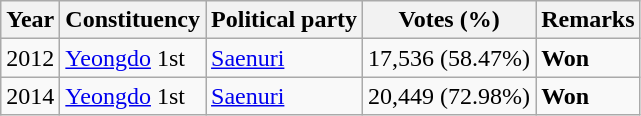<table class="wikitable">
<tr>
<th>Year</th>
<th>Constituency</th>
<th>Political party</th>
<th>Votes (%)</th>
<th>Remarks</th>
</tr>
<tr>
<td>2012</td>
<td><a href='#'>Yeongdo</a> 1st</td>
<td><a href='#'>Saenuri</a></td>
<td>17,536 (58.47%)</td>
<td><strong>Won</strong></td>
</tr>
<tr>
<td>2014</td>
<td><a href='#'>Yeongdo</a> 1st</td>
<td><a href='#'>Saenuri</a></td>
<td>20,449 (72.98%)</td>
<td><strong>Won</strong></td>
</tr>
</table>
